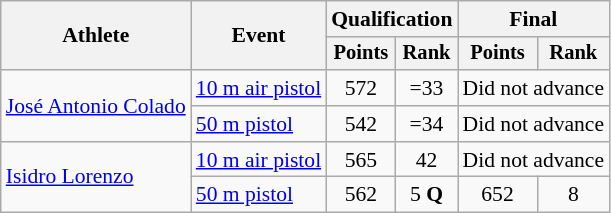<table class="wikitable" style="font-size:90%">
<tr>
<th rowspan="2">Athlete</th>
<th rowspan="2">Event</th>
<th colspan=2>Qualification</th>
<th colspan=2>Final</th>
</tr>
<tr style="font-size:95%">
<th>Points</th>
<th>Rank</th>
<th>Points</th>
<th>Rank</th>
</tr>
<tr align=center>
<td align=left rowspan=2><a href='#'>José Antonio Colado</a></td>
<td align=left><a href='#'>10 m air pistol</a></td>
<td>572</td>
<td>=33</td>
<td colspan=2>Did not advance</td>
</tr>
<tr align=center>
<td align=left><a href='#'>50 m pistol</a></td>
<td>542</td>
<td>=34</td>
<td colspan=2>Did not advance</td>
</tr>
<tr align=center>
<td align=left rowspan=2><a href='#'>Isidro Lorenzo</a></td>
<td align=left><a href='#'>10 m air pistol</a></td>
<td>565</td>
<td>42</td>
<td colspan=2>Did not advance</td>
</tr>
<tr align=center>
<td align=left><a href='#'>50 m pistol</a></td>
<td>562</td>
<td>5 <strong>Q</strong></td>
<td>652</td>
<td>8</td>
</tr>
</table>
